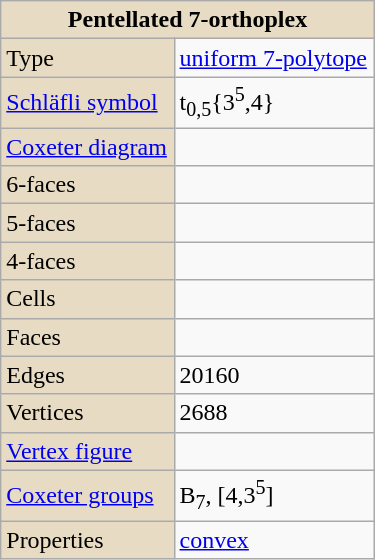<table class="wikitable" align="right" style="margin-left:10px" width="250">
<tr>
<th style="background:#e7dcc3;" colspan="2">Pentellated 7-orthoplex</th>
</tr>
<tr>
<td style="background:#e7dcc3;">Type</td>
<td><a href='#'>uniform 7-polytope</a></td>
</tr>
<tr>
<td style="background:#e7dcc3;"><a href='#'>Schläfli symbol</a></td>
<td>t<sub>0,5</sub>{3<sup>5</sup>,4}</td>
</tr>
<tr>
<td style="background:#e7dcc3;"><a href='#'>Coxeter diagram</a></td>
<td><br></td>
</tr>
<tr>
<td style="background:#e7dcc3;">6-faces</td>
<td></td>
</tr>
<tr>
<td style="background:#e7dcc3;">5-faces</td>
<td></td>
</tr>
<tr>
<td style="background:#e7dcc3;">4-faces</td>
<td></td>
</tr>
<tr>
<td style="background:#e7dcc3;">Cells</td>
<td></td>
</tr>
<tr>
<td style="background:#e7dcc3;">Faces</td>
<td></td>
</tr>
<tr>
<td style="background:#e7dcc3;">Edges</td>
<td>20160</td>
</tr>
<tr>
<td style="background:#e7dcc3;">Vertices</td>
<td>2688</td>
</tr>
<tr>
<td style="background:#e7dcc3;"><a href='#'>Vertex figure</a></td>
<td></td>
</tr>
<tr>
<td style="background:#e7dcc3;"><a href='#'>Coxeter groups</a></td>
<td>B<sub>7</sub>, [4,3<sup>5</sup>]</td>
</tr>
<tr>
<td style="background:#e7dcc3;">Properties</td>
<td><a href='#'>convex</a></td>
</tr>
</table>
